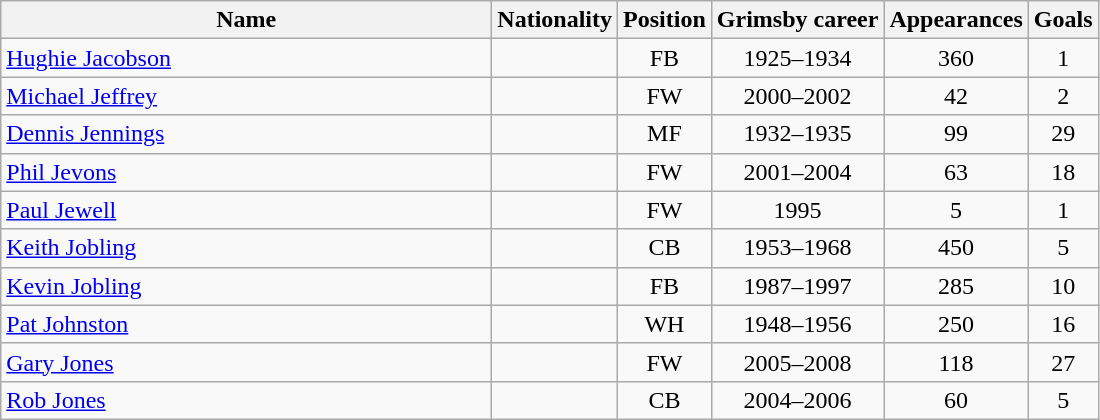<table class="wikitable" style="text-align: center;">
<tr>
<th style="width:20em">Name</th>
<th>Nationality</th>
<th>Position</th>
<th>Grimsby career</th>
<th>Appearances</th>
<th>Goals</th>
</tr>
<tr>
<td align="left"><a href='#'>Hughie Jacobson</a></td>
<td></td>
<td>FB</td>
<td>1925–1934</td>
<td>360</td>
<td>1</td>
</tr>
<tr>
<td align="left"><a href='#'>Michael Jeffrey</a></td>
<td></td>
<td>FW</td>
<td>2000–2002</td>
<td>42</td>
<td>2</td>
</tr>
<tr>
<td align="left"><a href='#'>Dennis Jennings</a></td>
<td></td>
<td>MF</td>
<td>1932–1935</td>
<td>99</td>
<td>29</td>
</tr>
<tr>
<td align="left"><a href='#'>Phil Jevons</a></td>
<td></td>
<td>FW</td>
<td>2001–2004</td>
<td>63</td>
<td>18</td>
</tr>
<tr>
<td align="left"><a href='#'>Paul Jewell</a></td>
<td></td>
<td>FW</td>
<td>1995</td>
<td>5</td>
<td>1</td>
</tr>
<tr>
<td align="left"><a href='#'>Keith Jobling</a></td>
<td></td>
<td>CB</td>
<td>1953–1968</td>
<td>450</td>
<td>5</td>
</tr>
<tr>
<td align="left"><a href='#'>Kevin Jobling</a></td>
<td></td>
<td>FB</td>
<td>1987–1997</td>
<td>285</td>
<td>10</td>
</tr>
<tr>
<td align="left"><a href='#'>Pat Johnston</a></td>
<td></td>
<td>WH</td>
<td>1948–1956</td>
<td>250</td>
<td>16</td>
</tr>
<tr>
<td align="left"><a href='#'>Gary Jones</a></td>
<td></td>
<td>FW</td>
<td>2005–2008</td>
<td>118</td>
<td>27</td>
</tr>
<tr>
<td align="left"><a href='#'>Rob Jones</a></td>
<td></td>
<td>CB</td>
<td>2004–2006</td>
<td>60</td>
<td>5</td>
</tr>
</table>
